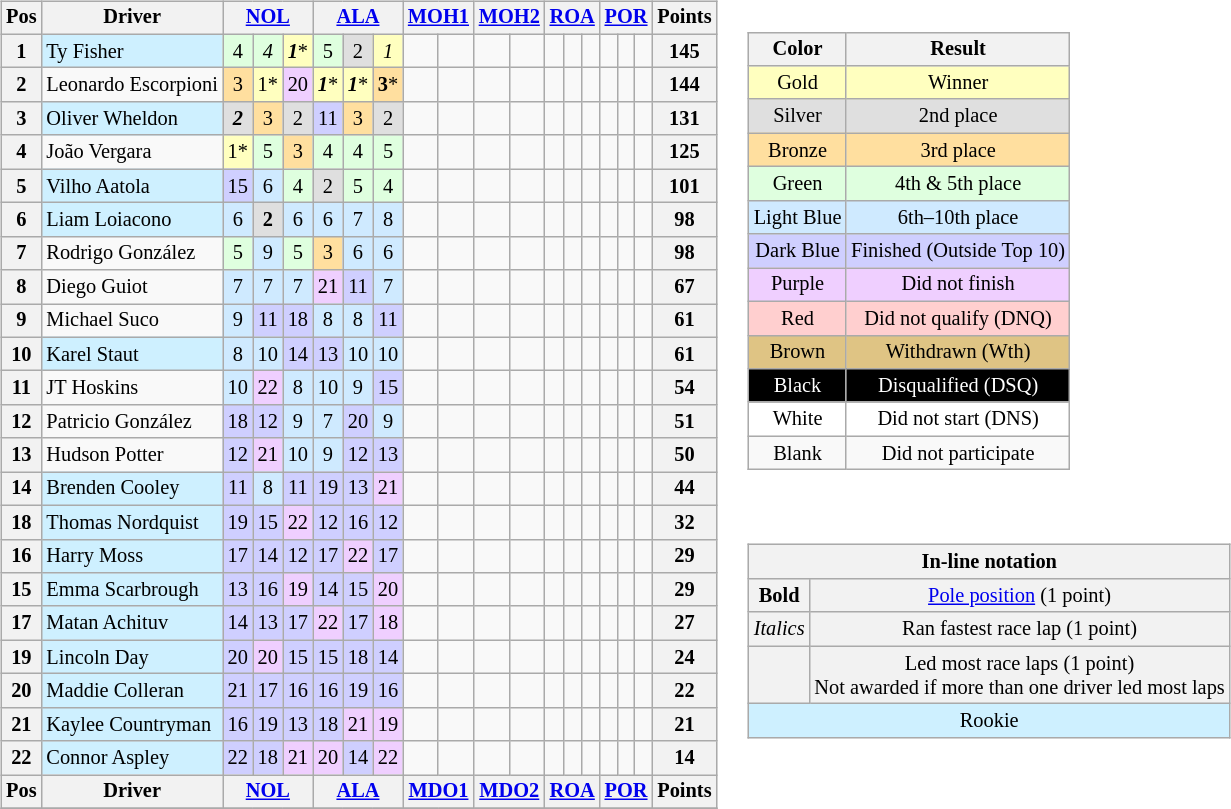<table>
<tr>
<td valign="top"><br><table class="wikitable" style="font-size:85%; text-align:center">
<tr valign="top">
<th valign="middle">Pos</th>
<th valign="middle">Driver</th>
<th colspan="3"><a href='#'>NOL</a></th>
<th colspan="3"><a href='#'>ALA</a></th>
<th colspan="2"><a href='#'>MOH1</a></th>
<th colspan="2"><a href='#'>MOH2</a></th>
<th colspan="3"><a href='#'>ROA</a></th>
<th colspan="3"><a href='#'>POR</a></th>
<th valign="middle">Points</th>
</tr>
<tr>
<th>1</th>
<td align="left" style="background:#CEF0FF;"> Ty Fisher</td>
<td style="background:#DFFFDF;">4</td>
<td style="background:#DFFFDF;"><em>4</em></td>
<td style="background:#FFFFBF;"><strong><em>1</em></strong>*</td>
<td style="background:#DFFFDF;">5</td>
<td style="background:#DFDFDF;">2</td>
<td style="background:#FFFFBF;"><em>1</em></td>
<td></td>
<td></td>
<td></td>
<td></td>
<td></td>
<td></td>
<td></td>
<td></td>
<td></td>
<td></td>
<th>145</th>
</tr>
<tr>
<th>2</th>
<td align="left" nowrap> Leonardo Escorpioni</td>
<td style="background:#FFDF9F;">3</td>
<td style="background:#FFFFBF;">1*</td>
<td style="background:#EFCFFF;">20</td>
<td style="background:#FFFFBF;"><strong><em>1</em></strong>*</td>
<td style="background:#FFFFBF;"><strong><em>1</em></strong>*</td>
<td style="background:#FFDF9F;"><strong>3</strong>*</td>
<td></td>
<td></td>
<td></td>
<td></td>
<td></td>
<td></td>
<td></td>
<td></td>
<td></td>
<td></td>
<th>144</th>
</tr>
<tr>
<th>3</th>
<td align="left" style="background:#CEF0FF;"> Oliver Wheldon</td>
<td style="background:#DFDFDF;"><strong><em>2</em></strong></td>
<td style="background:#FFDF9F;">3</td>
<td style="background:#DFDFDF;">2</td>
<td style="background:#CFCFFF;">11</td>
<td style="background:#FFDF9F;">3</td>
<td style="background:#DFDFDF;">2</td>
<td></td>
<td></td>
<td></td>
<td></td>
<td></td>
<td></td>
<td></td>
<td></td>
<td></td>
<td></td>
<th>131</th>
</tr>
<tr>
<th>4</th>
<td align="left"> João Vergara</td>
<td style="background:#FFFFBF;">1*</td>
<td style="background:#DFFFDF;">5</td>
<td style="background:#FFDF9F;">3</td>
<td style="background:#DFFFDF;">4</td>
<td style="background:#DFFFDF;">4</td>
<td style="background:#DFFFDF;">5</td>
<td></td>
<td></td>
<td></td>
<td></td>
<td></td>
<td></td>
<td></td>
<td></td>
<td></td>
<td></td>
<th>125</th>
</tr>
<tr>
<th>5</th>
<td align="left" style="background:#CEF0FF;"> Vilho Aatola</td>
<td style="background:#CFCFFF;">15</td>
<td style="background:#CFEAFF;">6</td>
<td style="background:#DFFFDF;">4</td>
<td style="background:#DFDFDF;">2</td>
<td style="background:#DFFFDF;">5</td>
<td style="background:#DFFFDF;">4</td>
<td></td>
<td></td>
<td></td>
<td></td>
<td></td>
<td></td>
<td></td>
<td></td>
<td></td>
<td></td>
<th>101</th>
</tr>
<tr>
<th>6</th>
<td align="left" style="background:#CEF0FF;"> Liam Loiacono</td>
<td style="background:#CFEAFF;">6</td>
<td style="background:#DFDFDF;"><strong>2</strong></td>
<td style="background:#CFEAFF;">6</td>
<td style="background:#CFEAFF;">6</td>
<td style="background:#CFEAFF;">7</td>
<td style="background:#CFEAFF;">8</td>
<td></td>
<td></td>
<td></td>
<td></td>
<td></td>
<td></td>
<td></td>
<td></td>
<td></td>
<td></td>
<th>98</th>
</tr>
<tr>
<th>7</th>
<td align="left"> Rodrigo González</td>
<td style="background:#DFFFDF;">5</td>
<td style="background:#CFEAFF;">9</td>
<td style="background:#DFFFDF;">5</td>
<td style="background:#FFDF9F;">3</td>
<td style="background:#CFEAFF;">6</td>
<td style="background:#CFEAFF;">6</td>
<td></td>
<td></td>
<td></td>
<td></td>
<td></td>
<td></td>
<td></td>
<td></td>
<td></td>
<td></td>
<th>98</th>
</tr>
<tr>
<th>8</th>
<td align="left"> Diego Guiot</td>
<td style="background:#CFEAFF;">7</td>
<td style="background:#CFEAFF;">7</td>
<td style="background:#CFEAFF;">7</td>
<td style="background:#EFCFFF;">21</td>
<td style="background:#CFCFFF;">11</td>
<td style="background:#CFEAFF;">7</td>
<td></td>
<td></td>
<td></td>
<td></td>
<td></td>
<td></td>
<td></td>
<td></td>
<td></td>
<td></td>
<th>67</th>
</tr>
<tr>
<th>9</th>
<td align="left"> Michael Suco</td>
<td style="background:#CFEAFF;">9</td>
<td style="background:#CFCFFF;">11</td>
<td style="background:#CFCFFF;">18</td>
<td style="background:#CFEAFF;">8</td>
<td style="background:#CFEAFF;">8</td>
<td style="background:#CFCFFF;">11</td>
<td></td>
<td></td>
<td></td>
<td></td>
<td></td>
<td></td>
<td></td>
<td></td>
<td></td>
<td></td>
<th>61</th>
</tr>
<tr>
<th>10</th>
<td align="left" style="background:#CEF0FF;"> Karel Staut</td>
<td style="background:#CFEAFF;">8</td>
<td style="background:#CFEAFF;">10</td>
<td style="background:#CFCFFF;">14</td>
<td style="background:#CFCFFF;">13</td>
<td style="background:#CFEAFF;">10</td>
<td style="background:#CFEAFF;">10</td>
<td></td>
<td></td>
<td></td>
<td></td>
<td></td>
<td></td>
<td></td>
<td></td>
<td></td>
<td></td>
<th>61</th>
</tr>
<tr>
<th>11</th>
<td align="left"> JT Hoskins</td>
<td style="background:#CFEAFF;">10</td>
<td style="background:#EFCFFF;">22</td>
<td style="background:#CFEAFF;">8</td>
<td style="background:#CFEAFF;">10</td>
<td style="background:#CFEAFF;">9</td>
<td style="background:#CFCFFF;">15</td>
<td></td>
<td></td>
<td></td>
<td></td>
<td></td>
<td></td>
<td></td>
<td></td>
<td></td>
<td></td>
<th>54</th>
</tr>
<tr>
<th>12</th>
<td align="left"> Patricio González</td>
<td style="background:#CFCFFF;">18</td>
<td style="background:#CFCFFF;">12</td>
<td style="background:#CFEAFF;">9</td>
<td style="background:#CFEAFF;">7</td>
<td style="background:#CFCFFF;">20</td>
<td style="background:#CFEAFF;">9</td>
<td></td>
<td></td>
<td></td>
<td></td>
<td></td>
<td></td>
<td></td>
<td></td>
<td></td>
<td></td>
<th>51</th>
</tr>
<tr>
<th>13</th>
<td align="left"> Hudson Potter</td>
<td style="background:#CFCFFF;">12</td>
<td style="background:#EFCFFF;">21</td>
<td style="background:#CFEAFF;">10</td>
<td style="background:#CFEAFF;">9</td>
<td style="background:#CFCFFF;">12</td>
<td style="background:#CFCFFF;">13</td>
<td></td>
<td></td>
<td></td>
<td></td>
<td></td>
<td></td>
<td></td>
<td></td>
<td></td>
<td></td>
<th>50</th>
</tr>
<tr>
<th>14</th>
<td align="left" style="background:#CEF0FF;"> Brenden Cooley</td>
<td style="background:#CFCFFF;">11</td>
<td style="background:#CFEAFF;">8</td>
<td style="background:#CFCFFF;">11</td>
<td style="background:#CFCFFF;">19</td>
<td style="background:#CFCFFF;">13</td>
<td style="background:#EFCFFF;">21</td>
<td></td>
<td></td>
<td></td>
<td></td>
<td></td>
<td></td>
<td></td>
<td></td>
<td></td>
<td></td>
<th>44</th>
</tr>
<tr>
<th>18</th>
<td align="left" style="background:#CEF0FF;"> Thomas Nordquist</td>
<td style="background:#CFCFFF;">19</td>
<td style="background:#CFCFFF;">15</td>
<td style="background:#EFCFFF;">22</td>
<td style="background:#CFCFFF;">12</td>
<td style="background:#CFCFFF;">16</td>
<td style="background:#CFCFFF;">12</td>
<td></td>
<td></td>
<td></td>
<td></td>
<td></td>
<td></td>
<td></td>
<td></td>
<td></td>
<td></td>
<th>32</th>
</tr>
<tr>
<th>16</th>
<td align="left" style="background:#CEF0FF;"> Harry Moss</td>
<td style="background:#CFCFFF;">17</td>
<td style="background:#CFCFFF;">14</td>
<td style="background:#CFCFFF;">12</td>
<td style="background:#CFCFFF;">17</td>
<td style="background:#EFCFFF;">22</td>
<td style="background:#CFCFFF;">17</td>
<td></td>
<td></td>
<td></td>
<td></td>
<td></td>
<td></td>
<td></td>
<td></td>
<td></td>
<td></td>
<th>29</th>
</tr>
<tr>
<th>15</th>
<td align="left" style="background:#CEF0FF;"> Emma Scarbrough</td>
<td style="background:#CFCFFF;">13</td>
<td style="background:#CFCFFF;">16</td>
<td style="background:#EFCFFF;">19</td>
<td style="background:#CFCFFF;">14</td>
<td style="background:#CFCFFF;">15</td>
<td style="background:#EFCFFF;">20</td>
<td></td>
<td></td>
<td></td>
<td></td>
<td></td>
<td></td>
<td></td>
<td></td>
<td></td>
<td></td>
<th>29</th>
</tr>
<tr>
<th>17</th>
<td align="left" style="background:#CEF0FF;"> Matan Achituv</td>
<td style="background:#CFCFFF;">14</td>
<td style="background:#CFCFFF;">13</td>
<td style="background:#CFCFFF;">17</td>
<td style="background:#EFCFFF;">22</td>
<td style="background:#CFCFFF;">17</td>
<td style="background:#EFCFFF;">18</td>
<td></td>
<td></td>
<td></td>
<td></td>
<td></td>
<td></td>
<td></td>
<td></td>
<td></td>
<td></td>
<th>27</th>
</tr>
<tr>
<th>19</th>
<td align="left" style="background:#CEF0FF;"> Lincoln Day</td>
<td style="background:#CFCFFF;">20</td>
<td style="background:#EFCFFF;">20</td>
<td style="background:#CFCFFF;">15</td>
<td style="background:#CFCFFF;">15</td>
<td style="background:#CFCFFF;">18</td>
<td style="background:#CFCFFF;">14</td>
<td></td>
<td></td>
<td></td>
<td></td>
<td></td>
<td></td>
<td></td>
<td></td>
<td></td>
<td></td>
<th>24</th>
</tr>
<tr>
<th>20</th>
<td align="left" style="background:#CEF0FF;"> Maddie Colleran</td>
<td style="background:#CFCFFF;">21</td>
<td style="background:#CFCFFF;">17</td>
<td style="background:#CFCFFF;">16</td>
<td style="background:#CFCFFF;">16</td>
<td style="background:#CFCFFF;">19</td>
<td style="background:#CFCFFF;">16</td>
<td></td>
<td></td>
<td></td>
<td></td>
<td></td>
<td></td>
<td></td>
<td></td>
<td></td>
<td></td>
<th>22</th>
</tr>
<tr>
<th>21</th>
<td align="left" style="background:#CEF0FF;" nowrap> Kaylee Countryman</td>
<td style="background:#CFCFFF;">16</td>
<td style="background:#CFCFFF;">19</td>
<td style="background:#CFCFFF;">13</td>
<td style="background:#CFCFFF;">18</td>
<td style="background:#EFCFFF;">21</td>
<td style="background:#EFCFFF;">19</td>
<td></td>
<td></td>
<td></td>
<td></td>
<td></td>
<td></td>
<td></td>
<td></td>
<td></td>
<td></td>
<th>21</th>
</tr>
<tr>
<th>22</th>
<td align="left" style="background:#CEF0FF;"> Connor Aspley</td>
<td style="background:#CFCFFF;">22</td>
<td style="background:#CFCFFF;">18</td>
<td style="background:#EFCFFF;">21</td>
<td style="background:#EFCFFF;">20</td>
<td style="background:#CFCFFF;">14</td>
<td style="background:#EFCFFF;">22</td>
<td></td>
<td></td>
<td></td>
<td></td>
<td></td>
<td></td>
<td></td>
<td></td>
<td></td>
<td></td>
<th>14</th>
</tr>
<tr>
<th valign="middle">Pos</th>
<th valign="middle">Driver</th>
<th colspan="3"><a href='#'>NOL</a></th>
<th colspan="3"><a href='#'>ALA</a></th>
<th colspan="2"><a href='#'>MDO1</a></th>
<th colspan="2"><a href='#'>MDO2</a></th>
<th colspan="3"><a href='#'>ROA</a></th>
<th colspan="3"><a href='#'>POR</a></th>
<th valign="middle">Points</th>
</tr>
<tr>
</tr>
</table>
</td>
<td valign="top"><br><table>
<tr>
<td><br><table class="wikitable" style="margin-right:0; font-size:85%; text-align:center;">
<tr>
<th>Color</th>
<th>Result</th>
</tr>
<tr style="background:#FFFFBF;">
<td>Gold</td>
<td>Winner</td>
</tr>
<tr style="background:#DFDFDF;">
<td>Silver</td>
<td>2nd place</td>
</tr>
<tr style="background:#FFDF9F;">
<td>Bronze</td>
<td>3rd place</td>
</tr>
<tr style="background:#DFFFDF;">
<td>Green</td>
<td>4th & 5th place</td>
</tr>
<tr style="background:#CFEAFF;">
<td>Light Blue</td>
<td>6th–10th place</td>
</tr>
<tr style="background:#CFCFFF;">
<td>Dark Blue</td>
<td>Finished (Outside Top 10)</td>
</tr>
<tr style="background:#EFCFFF;">
<td>Purple</td>
<td>Did not finish</td>
</tr>
<tr style="background:#FFCFCF;">
<td>Red</td>
<td>Did not qualify (DNQ)</td>
</tr>
<tr style="background:#DFC484;">
<td>Brown</td>
<td>Withdrawn (Wth)</td>
</tr>
<tr style="background:#000000; color:white;">
<td>Black</td>
<td>Disqualified (DSQ)</td>
</tr>
<tr style="background:#FFFFFF;">
<td>White</td>
<td>Did not start (DNS)</td>
</tr>
<tr>
<td>Blank</td>
<td>Did not participate</td>
</tr>
</table>
</td>
</tr>
<tr>
<td><br><table class="wikitable" style="margin-right:0; font-size:85%; text-align:center;">
<tr>
<td colspan="2" align="center" style="background:#F2F2F2;"><strong>In-line notation</strong></td>
</tr>
<tr>
<td align="center" style="background:#F2F2F2;"><strong>Bold</strong></td>
<td align="center" style="background:#F2F2F2;"><a href='#'>Pole position</a> (1 point)</td>
</tr>
<tr>
<td align="center" style="background:#F2F2F2;"><em>Italics</em></td>
<td align="center" style="background:#F2F2F2;">Ran fastest race lap (1 point)</td>
</tr>
<tr>
<td align="center" style="background:#F2F2F2;"></td>
<td align="center" style="background:#F2F2F2;">Led most race laps (1 point)<br>Not awarded if more than one driver led most laps</td>
</tr>
<tr>
<td colspan="2" align="center" style="background:#CEF0FF;">Rookie</td>
</tr>
</table>
</td>
</tr>
</table>
</td>
</tr>
</table>
